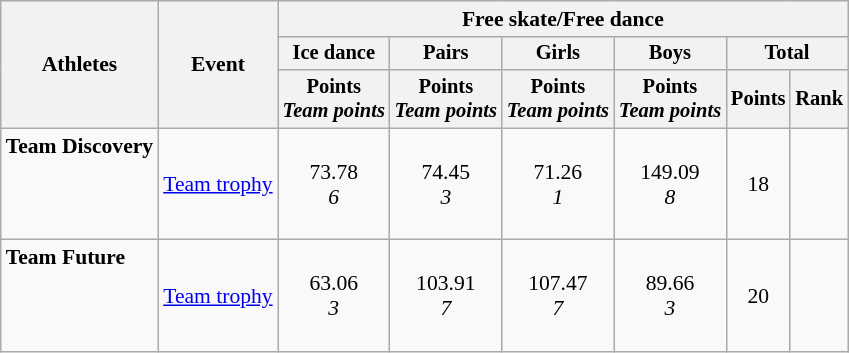<table class="wikitable" style="font-size:90%">
<tr>
<th rowspan=3>Athletes</th>
<th rowspan=3>Event</th>
<th colspan=6>Free skate/Free dance</th>
</tr>
<tr style="font-size:95%">
<th>Ice dance</th>
<th>Pairs</th>
<th>Girls</th>
<th>Boys</th>
<th colspan=2>Total</th>
</tr>
<tr style="font-size:95%">
<th>Points<br><em>Team points</em></th>
<th>Points<br><em>Team points</em></th>
<th>Points<br><em>Team points</em></th>
<th>Points<br><em>Team points</em></th>
<th>Points</th>
<th>Rank</th>
</tr>
<tr align=center>
<td align=left><strong>Team Discovery</strong><br><br><br><br></td>
<td align=left><a href='#'>Team trophy</a></td>
<td>73.78<br><em>6</em></td>
<td>74.45<br><em>3</em></td>
<td>71.26<br><em>1</em></td>
<td>149.09<br><em>8</em></td>
<td>18</td>
<td></td>
</tr>
<tr align=center>
<td align=left><strong>Team Future</strong><br><br><br><br></td>
<td align=left><a href='#'>Team trophy</a></td>
<td>63.06<br><em>3</em></td>
<td>103.91<br><em>7</em></td>
<td>107.47<br><em>7</em></td>
<td>89.66<br><em>3</em></td>
<td>20</td>
<td></td>
</tr>
</table>
